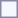<table style="border:1px solid #8888aa; background-color:#f7f8ff; padding:5px; font-size:95%; margin: 0px 12px 12px 0px;">
</table>
